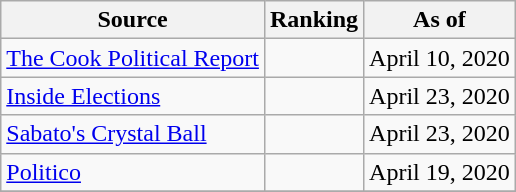<table class="wikitable">
<tr>
<th>Source</th>
<th>Ranking</th>
<th>As of</th>
</tr>
<tr>
<td><a href='#'>The Cook Political Report</a></td>
<td></td>
<td>April 10, 2020</td>
</tr>
<tr>
<td><a href='#'>Inside Elections</a></td>
<td></td>
<td>April 23, 2020</td>
</tr>
<tr>
<td><a href='#'>Sabato's Crystal Ball</a></td>
<td></td>
<td>April 23, 2020</td>
</tr>
<tr>
<td><a href='#'>Politico</a></td>
<td></td>
<td>April 19, 2020</td>
</tr>
<tr>
</tr>
</table>
